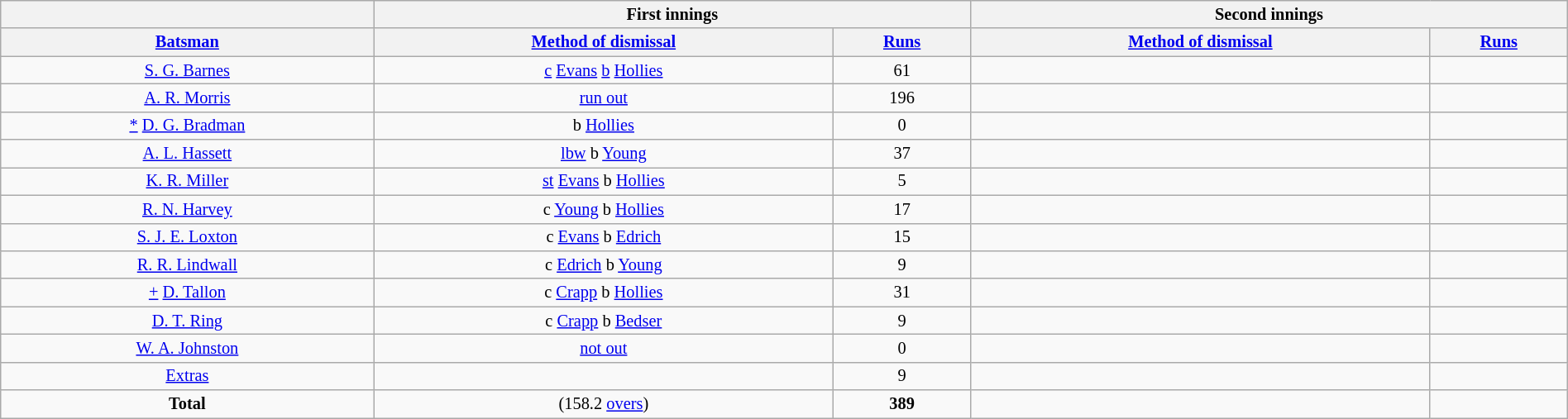<table class="wikitable" style="font-size: 85%; text-align: center; width: 100%;">
<tr>
<th colspan="1"></th>
<th colspan="2">First innings</th>
<th colspan="2">Second innings</th>
</tr>
<tr>
<th><a href='#'>Batsman</a></th>
<th><a href='#'>Method of dismissal</a></th>
<th><a href='#'>Runs</a></th>
<th><a href='#'>Method of dismissal</a></th>
<th><a href='#'>Runs</a></th>
</tr>
<tr>
<td><a href='#'>S. G. Barnes</a></td>
<td><a href='#'>c</a> <a href='#'>Evans</a> <a href='#'>b</a> <a href='#'>Hollies</a></td>
<td>61</td>
<td></td>
<td></td>
</tr>
<tr>
<td><a href='#'>A. R. Morris</a></td>
<td><a href='#'>run out</a></td>
<td>196</td>
<td></td>
<td></td>
</tr>
<tr>
<td><a href='#'>*</a> <a href='#'>D. G. Bradman</a></td>
<td>b <a href='#'>Hollies</a></td>
<td>0</td>
<td></td>
<td></td>
</tr>
<tr>
<td><a href='#'>A. L. Hassett</a></td>
<td><a href='#'>lbw</a> b <a href='#'>Young</a></td>
<td>37</td>
<td></td>
<td></td>
</tr>
<tr>
<td><a href='#'>K. R. Miller</a></td>
<td><a href='#'>st</a> <a href='#'>Evans</a> b <a href='#'>Hollies</a></td>
<td>5</td>
<td></td>
<td></td>
</tr>
<tr>
<td><a href='#'>R. N. Harvey</a></td>
<td>c <a href='#'>Young</a> b <a href='#'>Hollies</a></td>
<td>17</td>
<td></td>
<td></td>
</tr>
<tr>
<td><a href='#'>S. J. E. Loxton</a></td>
<td>c <a href='#'>Evans</a> b <a href='#'>Edrich</a></td>
<td>15</td>
<td></td>
<td></td>
</tr>
<tr>
<td><a href='#'>R. R. Lindwall</a></td>
<td>c <a href='#'>Edrich</a> b <a href='#'>Young</a></td>
<td>9</td>
<td></td>
<td></td>
</tr>
<tr>
<td><a href='#'>+</a> <a href='#'>D. Tallon</a></td>
<td>c <a href='#'>Crapp</a> b <a href='#'>Hollies</a></td>
<td>31</td>
<td></td>
<td></td>
</tr>
<tr>
<td><a href='#'>D. T. Ring</a></td>
<td>c <a href='#'>Crapp</a> b <a href='#'>Bedser</a></td>
<td>9</td>
<td></td>
<td></td>
</tr>
<tr>
<td><a href='#'>W. A. Johnston</a></td>
<td><a href='#'>not out</a></td>
<td>0</td>
<td></td>
<td></td>
</tr>
<tr>
<td><a href='#'>Extras</a></td>
<td></td>
<td>9</td>
<td></td>
<td></td>
</tr>
<tr>
<td><strong>Total</strong></td>
<td>(158.2 <a href='#'>overs</a>)</td>
<td><strong>389</strong></td>
<td></td>
<td></td>
</tr>
</table>
